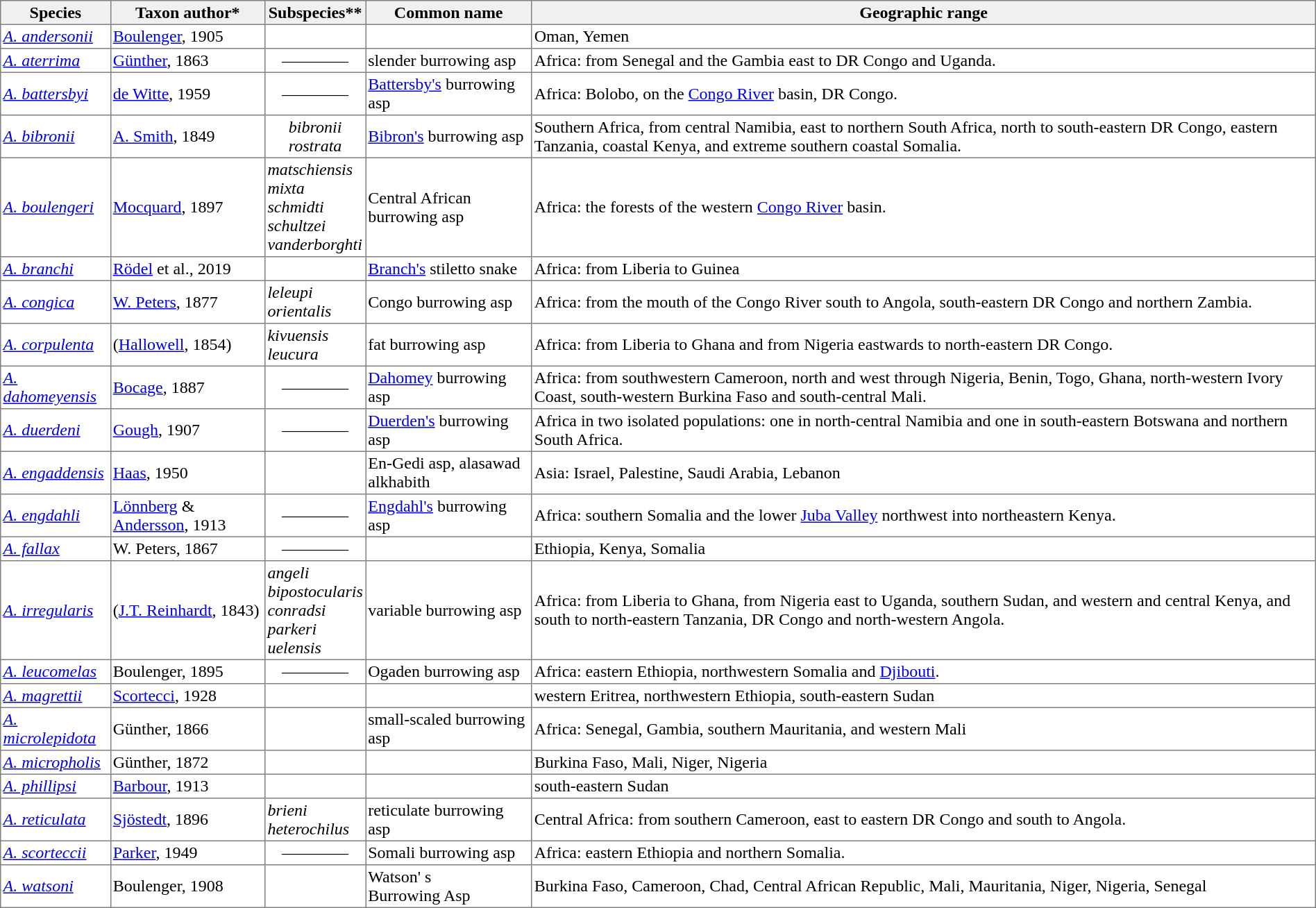<table cellspacing=0 cellpadding=2 border=1 style="border-collapse: collapse;">
<tr>
<th bgcolor="#f0f0f0">Species</th>
<th bgcolor="#f0f0f0">Taxon author*</th>
<th bgcolor="#f0f0f0">Subspecies**</th>
<th bgcolor="#f0f0f0">Common name</th>
<th bgcolor="#f0f0f0">Geographic range</th>
</tr>
<tr>
<td><em><a href='#'>A. andersonii</a></em></td>
<td><a href='#'>Boulenger</a>, 1905</td>
<td align="center"></td>
<td></td>
<td>Oman, Yemen</td>
</tr>
<tr>
<td><em><a href='#'>A. aterrima</a></em></td>
<td><a href='#'>Günther</a>, 1863</td>
<td align="center">————</td>
<td>slender burrowing asp</td>
<td>Africa: from Senegal and the Gambia east to DR Congo and Uganda.</td>
</tr>
<tr>
<td><em><a href='#'>A. battersbyi</a></em></td>
<td><a href='#'>de Witte</a>, 1959</td>
<td align="center">————</td>
<td><a href='#'>Battersby's</a> burrowing asp</td>
<td>Africa: Bolobo, on the <a href='#'>Congo River</a> basin, DR Congo.</td>
</tr>
<tr>
<td><em><a href='#'>A. bibronii</a></em></td>
<td><a href='#'>A. Smith</a>, 1849</td>
<td align="center"><em>bibronii</em><br><em>rostrata</em></td>
<td><a href='#'>Bibron's</a> burrowing asp</td>
<td>Southern Africa, from central Namibia, east to northern South Africa, north to south-eastern DR Congo, eastern Tanzania, coastal Kenya, and extreme southern coastal Somalia.</td>
</tr>
<tr>
<td><em><a href='#'>A. boulengeri</a></em></td>
<td><a href='#'>Mocquard</a>, 1897</td>
<td><em>matschiensis</em> <br><em>mixta</em> <br><em>schmidti</em> <br><em>schultzei</em> <br><em>vanderborghti</em></td>
<td>Central African burrowing asp</td>
<td>Africa: the forests of the western <a href='#'>Congo River</a> basin.</td>
</tr>
<tr>
<td><em><a href='#'>A. branchi</a></em></td>
<td><a href='#'>Rödel</a> et al., 2019</td>
<td></td>
<td><a href='#'>Branch's</a> stiletto snake</td>
<td>Africa: from Liberia to Guinea</td>
</tr>
<tr>
<td><em><a href='#'>A. congica</a></em></td>
<td><a href='#'>W. Peters</a>, 1877</td>
<td><em>leleupi</em> <br><em>orientalis</em></td>
<td>Congo burrowing asp</td>
<td>Africa: from the mouth of the Congo River south to Angola, south-eastern DR Congo and northern Zambia.</td>
</tr>
<tr>
<td><em><a href='#'>A. corpulenta</a></em></td>
<td>(<a href='#'>Hallowell</a>, 1854)</td>
<td><em>kivuensis</em> <br><em>leucura</em></td>
<td>fat burrowing asp</td>
<td>Africa: from Liberia to Ghana and from Nigeria eastwards to north-eastern DR Congo.</td>
</tr>
<tr>
<td><em><a href='#'>A. dahomeyensis</a></em></td>
<td><a href='#'>Bocage</a>, 1887</td>
<td align="center">————</td>
<td><a href='#'>Dahomey</a> burrowing asp</td>
<td>Africa: from southwestern Cameroon, north and west through Nigeria, Benin, Togo, Ghana, north-western Ivory Coast, south-western Burkina Faso and south-central Mali.</td>
</tr>
<tr>
<td><em><a href='#'>A. duerdeni</a></em></td>
<td><a href='#'>Gough</a>, 1907</td>
<td align="center">————</td>
<td><a href='#'>Duerden's</a> burrowing asp</td>
<td>Africa in two isolated populations: one in north-central Namibia and one in south-eastern Botswana and northern South Africa.</td>
</tr>
<tr>
<td><em><a href='#'>A. engaddensis</a></em></td>
<td><a href='#'>Haas</a>, 1950</td>
<td></td>
<td>En-Gedi asp, alasawad alkhabith</td>
<td>Asia: Israel, Palestine,  Saudi Arabia, Lebanon</td>
</tr>
<tr>
<td><em><a href='#'>A. engdahli</a></em></td>
<td><a href='#'>Lönnberg</a> & <a href='#'>Andersson</a>, 1913</td>
<td align="center">————</td>
<td><a href='#'>Engdahl's</a> burrowing asp</td>
<td>Africa: southern Somalia and the lower <a href='#'>Juba Valley</a> northwest into northeastern Kenya.</td>
</tr>
<tr>
<td><em><a href='#'>A. fallax</a></em></td>
<td>W. Peters, 1867</td>
<td align="center">————</td>
<td></td>
<td>Ethiopia, Kenya, Somalia</td>
</tr>
<tr>
<td><em><a href='#'>A. irregularis</a></em></td>
<td>(<a href='#'>J.T. Reinhardt</a>, 1843)</td>
<td><em>angeli</em> <br><em>bipostocularis</em> <br><em>conradsi</em> <br><em>parkeri</em> <br><em>uelensis</em></td>
<td>variable burrowing asp</td>
<td>Africa: from Liberia to Ghana, from Nigeria east to Uganda, southern Sudan, and western and central Kenya, and south to north-eastern Tanzania, DR Congo and north-western Angola.</td>
</tr>
<tr>
<td><em><a href='#'>A. leucomelas</a></em></td>
<td>Boulenger, 1895</td>
<td align="center">————</td>
<td>Ogaden burrowing asp</td>
<td>Africa: eastern Ethiopia, northwestern Somalia and <a href='#'>Djibouti</a>.</td>
</tr>
<tr>
<td><em><a href='#'>A. magrettii</a></em></td>
<td><a href='#'>Scortecci</a>, 1928</td>
<td></td>
<td></td>
<td>western Eritrea, northwestern Ethiopia, south-eastern Sudan</td>
</tr>
<tr>
<td><em><a href='#'>A. microlepidota</a></em></td>
<td>Günther, 1866</td>
<td></td>
<td>small-scaled burrowing asp</td>
<td>Africa: Senegal, Gambia, southern Mauritania, and western Mali</td>
</tr>
<tr>
<td><em><a href='#'>A. micropholis</a></em></td>
<td>Günther, 1872</td>
<td></td>
<td></td>
<td>Burkina Faso, Mali, Niger, Nigeria</td>
</tr>
<tr>
<td><em><a href='#'>A. phillipsi</a></em></td>
<td><a href='#'>Barbour</a>, 1913</td>
<td></td>
<td></td>
<td>south-eastern Sudan</td>
</tr>
<tr>
<td><em><a href='#'>A. reticulata</a></em></td>
<td><a href='#'>Sjöstedt</a>, 1896</td>
<td><em>brieni</em> <br><em>heterochilus</em></td>
<td>reticulate burrowing asp</td>
<td>Central Africa: from southern Cameroon, east to eastern DR Congo and south to Angola.</td>
</tr>
<tr>
<td><em><a href='#'>A. scorteccii</a></em></td>
<td><a href='#'>Parker</a>, 1949</td>
<td align="center">————</td>
<td>Somali burrowing asp</td>
<td>Africa: eastern Ethiopia and northern Somalia.</td>
</tr>
<tr>
<td><em><a href='#'>A. watsoni</a></em></td>
<td>Boulenger, 1908</td>
<td></td>
<td>Watson' s<br>Burrowing
Asp</td>
<td>Burkina Faso, Cameroon, Chad, Central African Republic, Mali, Mauritania, Niger, Nigeria, Senegal</td>
</tr>
</table>
